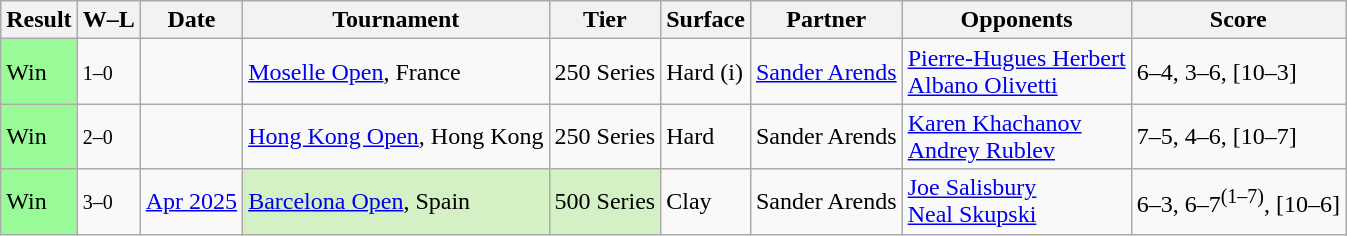<table class="sortable wikitable">
<tr>
<th>Result</th>
<th class=unsortable>W–L</th>
<th>Date</th>
<th>Tournament</th>
<th>Tier</th>
<th>Surface</th>
<th>Partner</th>
<th>Opponents</th>
<th class=unsortable>Score</th>
</tr>
<tr>
<td bgcolor=98FB98>Win</td>
<td><small>1–0</small></td>
<td><a href='#'></a></td>
<td><a href='#'>Moselle Open</a>, France</td>
<td>250 Series</td>
<td>Hard (i)</td>
<td> <a href='#'>Sander Arends</a></td>
<td> <a href='#'>Pierre-Hugues Herbert</a><br> <a href='#'>Albano Olivetti</a></td>
<td>6–4, 3–6, [10–3]</td>
</tr>
<tr>
<td bgcolor=98FB98>Win</td>
<td><small>2–0</small></td>
<td><a href='#'></a></td>
<td><a href='#'>Hong Kong Open</a>, Hong Kong</td>
<td>250 Series</td>
<td>Hard</td>
<td> Sander Arends</td>
<td> <a href='#'>Karen Khachanov</a><br> <a href='#'>Andrey Rublev</a></td>
<td>7–5, 4–6, [10–7]</td>
</tr>
<tr>
<td bgcolor=98FB98>Win</td>
<td><small>3–0</small></td>
<td><a href='#'>Apr 2025</a></td>
<td style=background:#d4f1c5><a href='#'>Barcelona Open</a>, Spain</td>
<td style=background:#d4f1c5>500 Series</td>
<td>Clay</td>
<td> Sander Arends</td>
<td> <a href='#'>Joe Salisbury</a><br> <a href='#'>Neal Skupski</a></td>
<td>6–3, 6–7<sup>(1–7)</sup>, [10–6]</td>
</tr>
</table>
